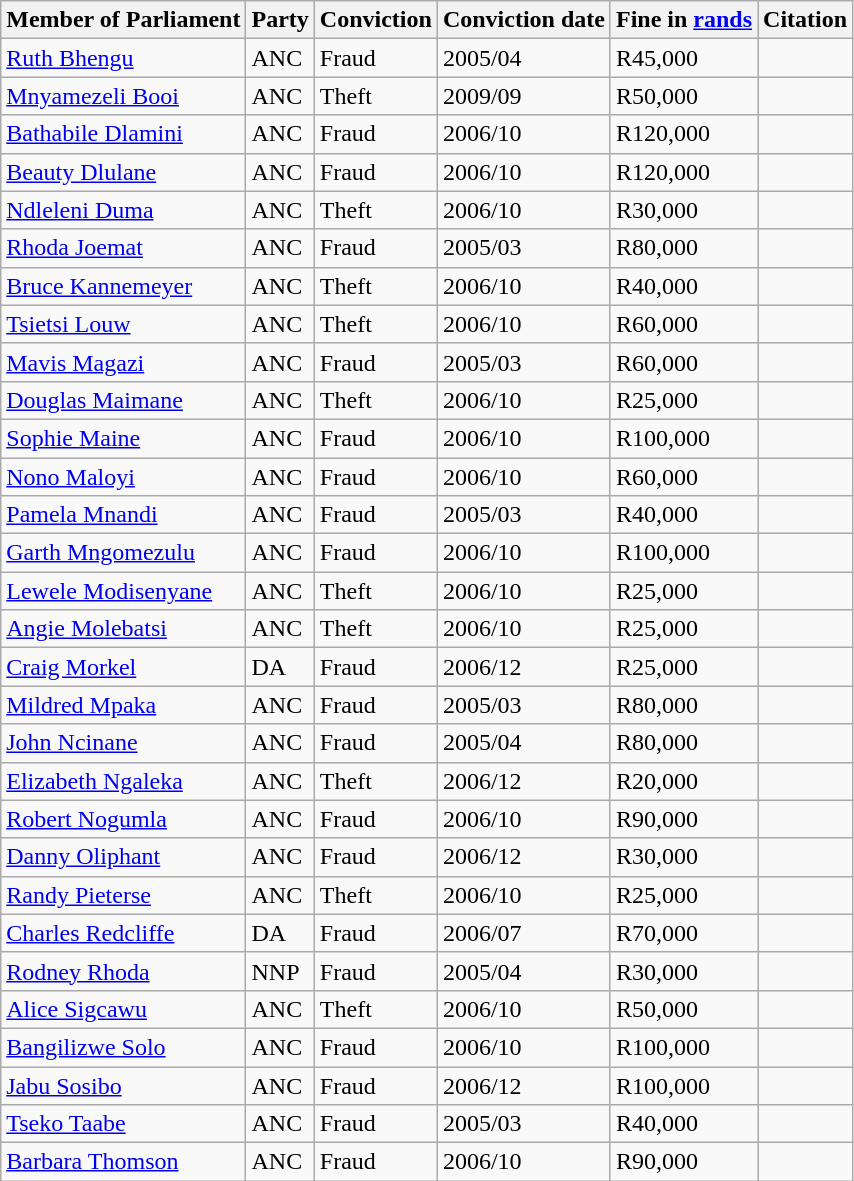<table class="wikitable sortable">
<tr>
<th>Member of Parliament</th>
<th>Party</th>
<th>Conviction</th>
<th>Conviction date</th>
<th>Fine in <a href='#'>rands</a></th>
<th>Citation</th>
</tr>
<tr>
<td><a href='#'>Ruth Bhengu</a></td>
<td>ANC</td>
<td>Fraud</td>
<td>2005/04</td>
<td>R45,000</td>
<td></td>
</tr>
<tr>
<td><a href='#'>Mnyamezeli Booi</a></td>
<td>ANC</td>
<td>Theft</td>
<td>2009/09</td>
<td>R50,000</td>
<td></td>
</tr>
<tr>
<td><a href='#'>Bathabile Dlamini</a></td>
<td>ANC</td>
<td>Fraud</td>
<td>2006/10</td>
<td>R120,000</td>
<td></td>
</tr>
<tr>
<td><a href='#'>Beauty Dlulane</a></td>
<td>ANC</td>
<td>Fraud</td>
<td>2006/10</td>
<td>R120,000</td>
<td></td>
</tr>
<tr>
<td><a href='#'>Ndleleni Duma</a></td>
<td>ANC</td>
<td>Theft</td>
<td>2006/10</td>
<td>R30,000</td>
<td></td>
</tr>
<tr>
<td><a href='#'>Rhoda Joemat</a></td>
<td>ANC</td>
<td>Fraud</td>
<td>2005/03</td>
<td>R80,000</td>
<td></td>
</tr>
<tr>
<td><a href='#'>Bruce Kannemeyer</a></td>
<td>ANC</td>
<td>Theft</td>
<td>2006/10</td>
<td>R40,000</td>
<td></td>
</tr>
<tr>
<td><a href='#'>Tsietsi Louw</a></td>
<td>ANC</td>
<td>Theft</td>
<td>2006/10</td>
<td>R60,000</td>
<td></td>
</tr>
<tr>
<td><a href='#'>Mavis Magazi</a></td>
<td>ANC</td>
<td>Fraud</td>
<td>2005/03</td>
<td>R60,000</td>
<td></td>
</tr>
<tr>
<td><a href='#'>Douglas Maimane</a></td>
<td>ANC</td>
<td>Theft</td>
<td>2006/10</td>
<td>R25,000</td>
<td></td>
</tr>
<tr>
<td><a href='#'>Sophie Maine</a></td>
<td>ANC</td>
<td>Fraud</td>
<td>2006/10</td>
<td>R100,000</td>
<td></td>
</tr>
<tr>
<td><a href='#'>Nono Maloyi</a></td>
<td>ANC</td>
<td>Fraud</td>
<td>2006/10</td>
<td>R60,000</td>
<td></td>
</tr>
<tr>
<td><a href='#'>Pamela Mnandi</a></td>
<td>ANC</td>
<td>Fraud</td>
<td>2005/03</td>
<td>R40,000</td>
<td></td>
</tr>
<tr>
<td><a href='#'>Garth Mngomezulu</a></td>
<td>ANC</td>
<td>Fraud</td>
<td>2006/10</td>
<td>R100,000</td>
<td></td>
</tr>
<tr>
<td><a href='#'>Lewele Modisenyane</a></td>
<td>ANC</td>
<td>Theft</td>
<td>2006/10</td>
<td>R25,000</td>
<td></td>
</tr>
<tr>
<td><a href='#'>Angie Molebatsi</a></td>
<td>ANC</td>
<td>Theft</td>
<td>2006/10</td>
<td>R25,000</td>
<td></td>
</tr>
<tr>
<td><a href='#'>Craig Morkel</a></td>
<td>DA</td>
<td>Fraud</td>
<td>2006/12</td>
<td>R25,000</td>
<td></td>
</tr>
<tr>
<td><a href='#'>Mildred Mpaka</a></td>
<td>ANC</td>
<td>Fraud</td>
<td>2005/03</td>
<td>R80,000</td>
<td></td>
</tr>
<tr>
<td><a href='#'>John Ncinane</a></td>
<td>ANC</td>
<td>Fraud</td>
<td>2005/04</td>
<td>R80,000</td>
<td></td>
</tr>
<tr>
<td><a href='#'>Elizabeth Ngaleka</a></td>
<td>ANC</td>
<td>Theft</td>
<td>2006/12</td>
<td>R20,000</td>
<td></td>
</tr>
<tr>
<td><a href='#'>Robert Nogumla</a></td>
<td>ANC</td>
<td>Fraud</td>
<td>2006/10</td>
<td>R90,000</td>
<td></td>
</tr>
<tr>
<td><a href='#'>Danny Oliphant</a></td>
<td>ANC</td>
<td>Fraud</td>
<td>2006/12</td>
<td>R30,000</td>
<td></td>
</tr>
<tr>
<td><a href='#'>Randy Pieterse</a></td>
<td>ANC</td>
<td>Theft</td>
<td>2006/10</td>
<td>R25,000</td>
<td></td>
</tr>
<tr>
<td><a href='#'>Charles Redcliffe</a></td>
<td>DA</td>
<td>Fraud</td>
<td>2006/07</td>
<td>R70,000</td>
<td></td>
</tr>
<tr>
<td><a href='#'>Rodney Rhoda</a></td>
<td>NNP</td>
<td>Fraud</td>
<td>2005/04</td>
<td>R30,000</td>
<td></td>
</tr>
<tr>
<td><a href='#'>Alice Sigcawu</a></td>
<td>ANC</td>
<td>Theft</td>
<td>2006/10</td>
<td>R50,000</td>
<td></td>
</tr>
<tr>
<td><a href='#'>Bangilizwe Solo</a></td>
<td>ANC</td>
<td>Fraud</td>
<td>2006/10</td>
<td>R100,000</td>
<td></td>
</tr>
<tr>
<td><a href='#'>Jabu Sosibo</a></td>
<td>ANC</td>
<td>Fraud</td>
<td>2006/12</td>
<td>R100,000</td>
<td></td>
</tr>
<tr>
<td><a href='#'>Tseko Taabe</a></td>
<td>ANC</td>
<td>Fraud</td>
<td>2005/03</td>
<td>R40,000</td>
<td></td>
</tr>
<tr>
<td><a href='#'>Barbara Thomson</a></td>
<td>ANC</td>
<td>Fraud</td>
<td>2006/10</td>
<td>R90,000</td>
<td></td>
</tr>
</table>
